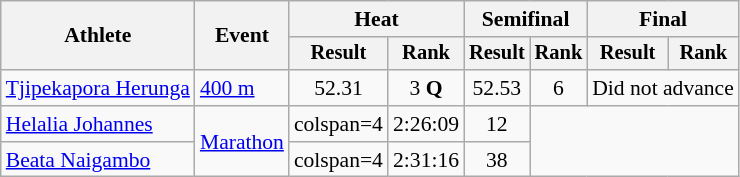<table class="wikitable" style="font-size:90%">
<tr>
<th rowspan="2">Athlete</th>
<th rowspan="2">Event</th>
<th colspan="2">Heat</th>
<th colspan="2">Semifinal</th>
<th colspan="2">Final</th>
</tr>
<tr style="font-size:95%">
<th>Result</th>
<th>Rank</th>
<th>Result</th>
<th>Rank</th>
<th>Result</th>
<th>Rank</th>
</tr>
<tr align=center>
<td align=left><a href='#'>Tjipekapora Herunga</a></td>
<td align=left><a href='#'>400 m</a></td>
<td>52.31</td>
<td>3 <strong>Q</strong></td>
<td>52.53</td>
<td>6</td>
<td colspan=2>Did not advance</td>
</tr>
<tr align=center>
<td align=left><a href='#'>Helalia Johannes</a></td>
<td align=left rowspan=2><a href='#'>Marathon</a></td>
<td>colspan=4 </td>
<td>2:26:09</td>
<td>12</td>
</tr>
<tr align=center>
<td align=left><a href='#'>Beata Naigambo</a></td>
<td>colspan=4 </td>
<td>2:31:16</td>
<td>38</td>
</tr>
</table>
